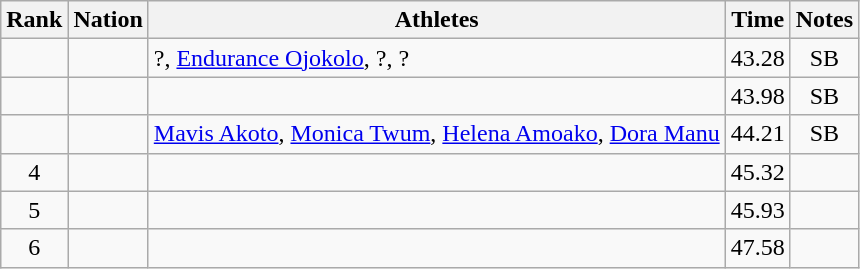<table class="wikitable sortable" style="text-align:center;">
<tr>
<th>Rank</th>
<th>Nation</th>
<th>Athletes</th>
<th>Time</th>
<th>Notes</th>
</tr>
<tr>
<td></td>
<td align=left></td>
<td align=left>?, <a href='#'>Endurance Ojokolo</a>, ?, ?</td>
<td>43.28</td>
<td>SB</td>
</tr>
<tr>
<td></td>
<td align=left></td>
<td align=left></td>
<td>43.98</td>
<td>SB</td>
</tr>
<tr>
<td></td>
<td align=left></td>
<td align=left><a href='#'>Mavis Akoto</a>, <a href='#'>Monica Twum</a>, <a href='#'>Helena Amoako</a>, <a href='#'>Dora Manu</a></td>
<td>44.21</td>
<td>SB</td>
</tr>
<tr>
<td>4</td>
<td align=left></td>
<td align=left></td>
<td>45.32</td>
<td></td>
</tr>
<tr>
<td>5</td>
<td align=left></td>
<td align=left></td>
<td>45.93</td>
<td></td>
</tr>
<tr>
<td>6</td>
<td align=left></td>
<td align=left></td>
<td>47.58</td>
<td></td>
</tr>
</table>
